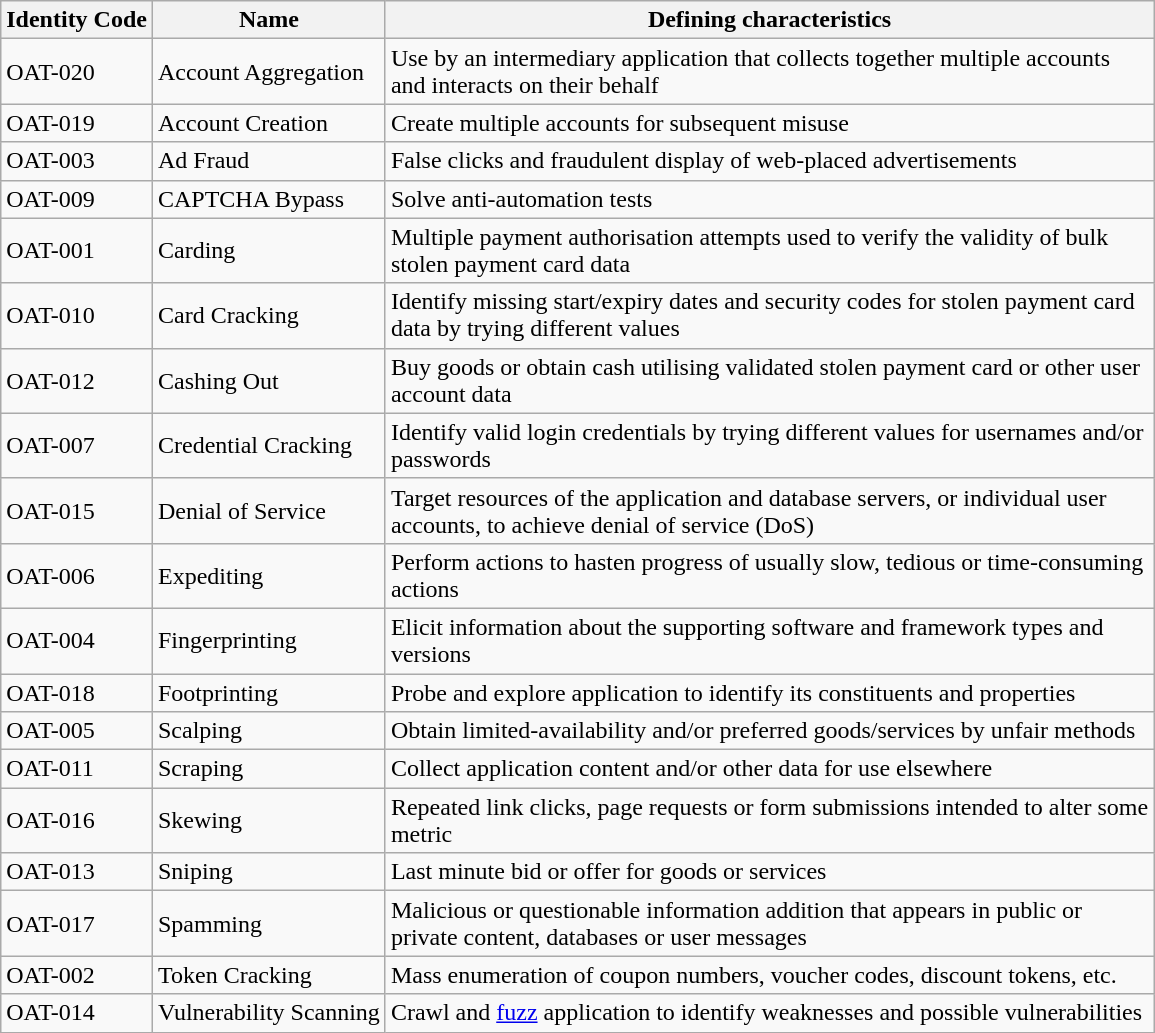<table class="wikitable">
<tr>
<th>Identity Code</th>
<th>Name</th>
<th>Defining characteristics</th>
</tr>
<tr>
<td>OAT-020</td>
<td>Account Aggregation</td>
<td>Use by an intermediary application that collects together multiple accounts<br>and interacts on their behalf</td>
</tr>
<tr>
<td>OAT-019</td>
<td>Account Creation</td>
<td>Create multiple accounts for subsequent misuse</td>
</tr>
<tr>
<td>OAT-003</td>
<td>Ad Fraud</td>
<td>False clicks and fraudulent display of web-placed advertisements</td>
</tr>
<tr>
<td>OAT-009</td>
<td>CAPTCHA Bypass</td>
<td>Solve anti-automation tests</td>
</tr>
<tr>
<td>OAT-001</td>
<td>Carding</td>
<td>Multiple payment authorisation attempts used to verify the validity of bulk<br>stolen payment card data</td>
</tr>
<tr>
<td>OAT-010</td>
<td>Card Cracking</td>
<td>Identify missing start/expiry dates and security codes for stolen payment card<br>data by trying different values</td>
</tr>
<tr>
<td>OAT-012</td>
<td>Cashing Out</td>
<td>Buy goods or obtain cash utilising validated stolen payment card or other user<br>account data</td>
</tr>
<tr>
<td>OAT-007</td>
<td>Credential Cracking</td>
<td>Identify valid login credentials by trying different values for usernames and/or<br>passwords</td>
</tr>
<tr>
<td>OAT-015</td>
<td>Denial of Service</td>
<td>Target resources of the application and database servers, or individual user<br>accounts, to achieve denial of service (DoS)</td>
</tr>
<tr>
<td>OAT-006</td>
<td>Expediting</td>
<td>Perform actions to hasten progress of usually slow, tedious or time-consuming<br>actions</td>
</tr>
<tr>
<td>OAT-004</td>
<td>Fingerprinting</td>
<td>Elicit information about the supporting software and framework types and<br>versions</td>
</tr>
<tr>
<td>OAT-018</td>
<td>Footprinting</td>
<td>Probe and explore application to identify its constituents and properties</td>
</tr>
<tr>
<td>OAT-005</td>
<td>Scalping</td>
<td>Obtain limited-availability and/or preferred goods/services by unfair methods</td>
</tr>
<tr>
<td>OAT-011</td>
<td>Scraping</td>
<td>Collect application content and/or other data for use elsewhere</td>
</tr>
<tr>
<td>OAT-016</td>
<td>Skewing</td>
<td>Repeated link clicks, page requests or form submissions intended to alter some<br>metric</td>
</tr>
<tr>
<td>OAT-013</td>
<td>Sniping</td>
<td>Last minute bid or offer for goods or services</td>
</tr>
<tr>
<td>OAT-017</td>
<td>Spamming</td>
<td>Malicious or questionable information addition that appears in public or<br>private content, databases or user messages</td>
</tr>
<tr>
<td>OAT-002</td>
<td>Token Cracking</td>
<td>Mass enumeration of coupon numbers, voucher codes, discount tokens, etc.</td>
</tr>
<tr>
<td>OAT-014</td>
<td>Vulnerability Scanning</td>
<td>Crawl and <a href='#'>fuzz</a> application to identify weaknesses and possible vulnerabilities</td>
</tr>
</table>
